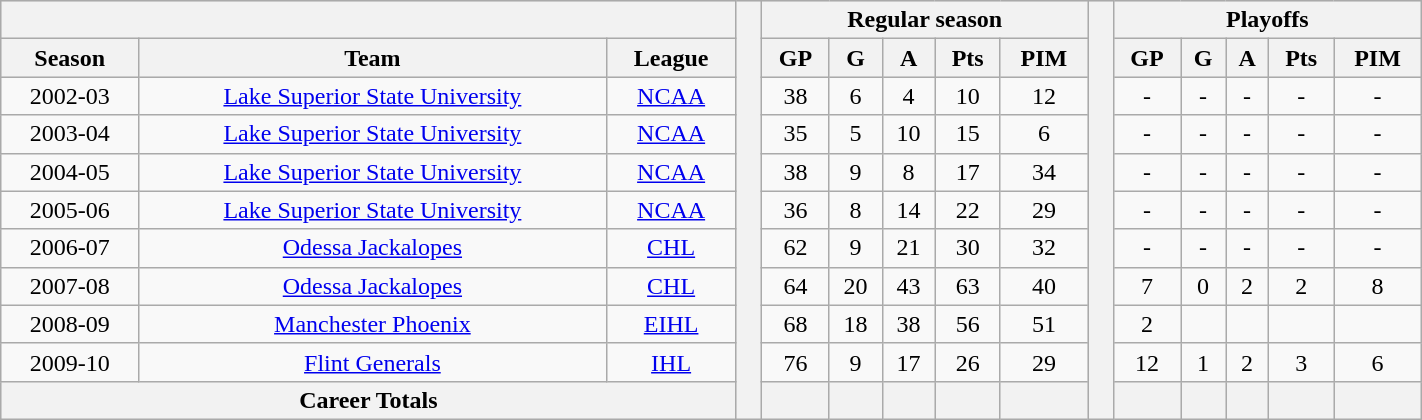<table class="wikitable"| BORDER="0" CELLPADDING="1" CELLSPACING="0" width="75%" style="text-align:center">
<tr bgcolor="#e0e0e0">
<th colspan="3" bgcolor="#ffffff"> </th>
<th rowspan="99" bgcolor="#ffffff"> </th>
<th colspan="5">Regular season</th>
<th rowspan="99" bgcolor="#ffffff"> </th>
<th colspan="5">Playoffs</th>
</tr>
<tr bgcolor="#e0e0e0">
<th>Season</th>
<th>Team</th>
<th>League</th>
<th>GP</th>
<th>G</th>
<th>A</th>
<th>Pts</th>
<th>PIM</th>
<th>GP</th>
<th>G</th>
<th>A</th>
<th>Pts</th>
<th>PIM</th>
</tr>
<tr ALIGN="center">
<td>2002-03</td>
<td><a href='#'>Lake Superior State University</a></td>
<td><a href='#'>NCAA</a></td>
<td>38</td>
<td>6</td>
<td>4</td>
<td>10</td>
<td>12</td>
<td>-</td>
<td>-</td>
<td>-</td>
<td>-</td>
<td>-</td>
</tr>
<tr ALIGN="center">
<td>2003-04</td>
<td><a href='#'>Lake Superior State University</a></td>
<td><a href='#'>NCAA</a></td>
<td>35</td>
<td>5</td>
<td>10</td>
<td>15</td>
<td>6</td>
<td>-</td>
<td>-</td>
<td>-</td>
<td>-</td>
<td>-</td>
</tr>
<tr ALIGN="center">
<td>2004-05</td>
<td><a href='#'>Lake Superior State University</a></td>
<td><a href='#'>NCAA</a></td>
<td>38</td>
<td>9</td>
<td>8</td>
<td>17</td>
<td>34</td>
<td>-</td>
<td>-</td>
<td>-</td>
<td>-</td>
<td>-</td>
</tr>
<tr ALIGN="center">
<td>2005-06</td>
<td><a href='#'>Lake Superior State University</a></td>
<td><a href='#'>NCAA</a></td>
<td>36</td>
<td>8</td>
<td>14</td>
<td>22</td>
<td>29</td>
<td>-</td>
<td>-</td>
<td>-</td>
<td>-</td>
<td>-</td>
</tr>
<tr ALIGN="center">
<td>2006-07</td>
<td><a href='#'>Odessa Jackalopes</a></td>
<td><a href='#'>CHL</a></td>
<td>62</td>
<td>9</td>
<td>21</td>
<td>30</td>
<td>32</td>
<td>-</td>
<td>-</td>
<td>-</td>
<td>-</td>
<td>-</td>
</tr>
<tr ALIGN="center">
<td>2007-08</td>
<td><a href='#'>Odessa Jackalopes</a></td>
<td><a href='#'>CHL</a></td>
<td>64</td>
<td>20</td>
<td>43</td>
<td>63</td>
<td>40</td>
<td>7</td>
<td>0</td>
<td>2</td>
<td>2</td>
<td>8</td>
</tr>
<tr ALIGN="center">
<td>2008-09</td>
<td><a href='#'>Manchester Phoenix</a></td>
<td><a href='#'>EIHL</a></td>
<td>68</td>
<td>18</td>
<td>38</td>
<td>56</td>
<td>51</td>
<td>2</td>
<td></td>
<td></td>
<td></td>
<td></td>
</tr>
<tr ALIGN="center">
<td>2009-10</td>
<td><a href='#'>Flint Generals</a></td>
<td><a href='#'>IHL</a></td>
<td>76</td>
<td>9</td>
<td>17</td>
<td>26</td>
<td>29</td>
<td>12</td>
<td>1</td>
<td>2</td>
<td>3</td>
<td>6</td>
</tr>
<tr bgcolor="#e0e0e0">
<th colspan="3">Career Totals</th>
<th></th>
<th></th>
<th></th>
<th></th>
<th></th>
<th></th>
<th></th>
<th></th>
<th></th>
<th></th>
</tr>
</table>
